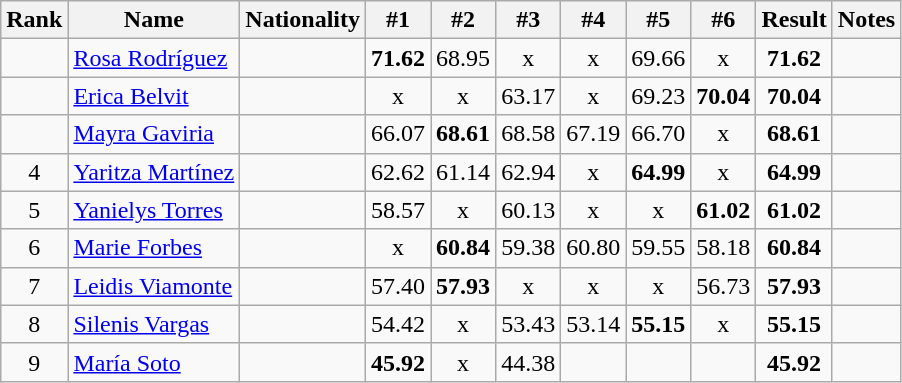<table class="wikitable sortable" style="text-align:center">
<tr>
<th>Rank</th>
<th>Name</th>
<th>Nationality</th>
<th>#1</th>
<th>#2</th>
<th>#3</th>
<th>#4</th>
<th>#5</th>
<th>#6</th>
<th>Result</th>
<th>Notes</th>
</tr>
<tr>
<td></td>
<td align=left><a href='#'>Rosa Rodríguez</a></td>
<td align=left></td>
<td><strong>71.62</strong></td>
<td>68.95</td>
<td>x</td>
<td>x</td>
<td>69.66</td>
<td>x</td>
<td><strong>71.62</strong></td>
<td><strong></strong></td>
</tr>
<tr>
<td></td>
<td align=left><a href='#'>Erica Belvit</a></td>
<td align=left></td>
<td>x</td>
<td>x</td>
<td>63.17</td>
<td>x</td>
<td>69.23</td>
<td><strong>70.04</strong></td>
<td><strong>70.04</strong></td>
<td></td>
</tr>
<tr>
<td></td>
<td align=left><a href='#'>Mayra Gaviria</a></td>
<td align=left></td>
<td>66.07</td>
<td><strong>68.61</strong></td>
<td>68.58</td>
<td>67.19</td>
<td>66.70</td>
<td>x</td>
<td><strong>68.61</strong></td>
<td><strong></strong></td>
</tr>
<tr>
<td>4</td>
<td align=left><a href='#'>Yaritza Martínez</a></td>
<td align=left></td>
<td>62.62</td>
<td>61.14</td>
<td>62.94</td>
<td>x</td>
<td><strong>64.99</strong></td>
<td>x</td>
<td><strong>64.99</strong></td>
<td></td>
</tr>
<tr>
<td>5</td>
<td align=left><a href='#'>Yanielys Torres</a></td>
<td align=left></td>
<td>58.57</td>
<td>x</td>
<td>60.13</td>
<td>x</td>
<td>x</td>
<td><strong>61.02</strong></td>
<td><strong>61.02</strong></td>
<td></td>
</tr>
<tr>
<td>6</td>
<td align=left><a href='#'>Marie Forbes</a></td>
<td align=left></td>
<td>x</td>
<td><strong>60.84</strong></td>
<td>59.38</td>
<td>60.80</td>
<td>59.55</td>
<td>58.18</td>
<td><strong>60.84</strong></td>
<td></td>
</tr>
<tr>
<td>7</td>
<td align=left><a href='#'>Leidis Viamonte</a></td>
<td align=left></td>
<td>57.40</td>
<td><strong>57.93</strong></td>
<td>x</td>
<td>x</td>
<td>x</td>
<td>56.73</td>
<td><strong>57.93</strong></td>
<td></td>
</tr>
<tr>
<td>8</td>
<td align=left><a href='#'>Silenis Vargas</a></td>
<td align=left></td>
<td>54.42</td>
<td>x</td>
<td>53.43</td>
<td>53.14</td>
<td><strong>55.15</strong></td>
<td>x</td>
<td><strong>55.15</strong></td>
<td></td>
</tr>
<tr>
<td>9</td>
<td align=left><a href='#'>María Soto</a></td>
<td align=left></td>
<td><strong>45.92</strong></td>
<td>x</td>
<td>44.38</td>
<td></td>
<td></td>
<td></td>
<td><strong>45.92</strong></td>
<td></td>
</tr>
</table>
